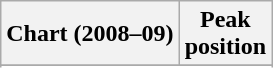<table class="wikitable sortable plainrowheaders" style="text-align:center">
<tr>
<th>Chart (2008–09)</th>
<th>Peak<br>position</th>
</tr>
<tr>
</tr>
<tr>
</tr>
<tr>
</tr>
<tr>
</tr>
<tr>
</tr>
</table>
